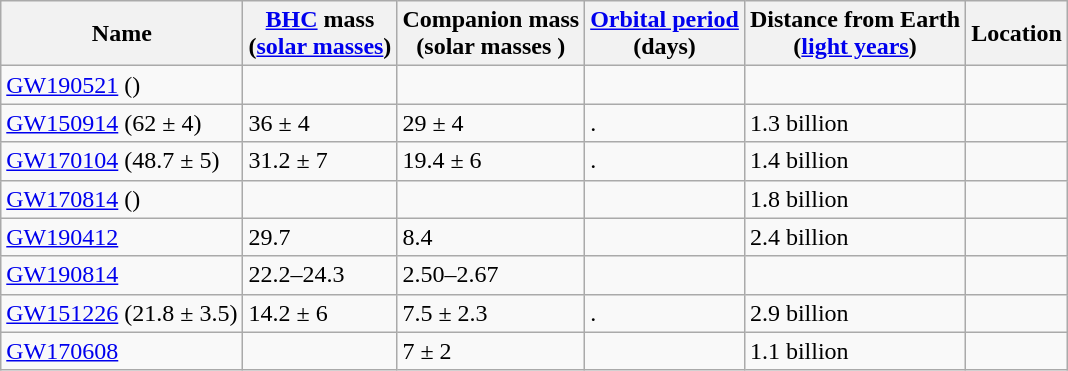<table class="wikitable sortable">
<tr>
<th>Name</th>
<th><a href='#'>BHC</a> mass<br>(<a href='#'>solar masses</a>)</th>
<th>Companion mass<br>(solar masses )</th>
<th><a href='#'>Orbital period</a><br>(days)</th>
<th>Distance from Earth<br>(<a href='#'>light years</a>)</th>
<th>Location</th>
</tr>
<tr>
<td><a href='#'>GW190521</a> () </td>
<td></td>
<td></td>
<td></td>
<td></td>
<td></td>
</tr>
<tr>
<td><a href='#'>GW150914</a> (62 ± 4) </td>
<td>36 ± 4</td>
<td>29 ± 4</td>
<td>.</td>
<td>1.3 billion</td>
<td></td>
</tr>
<tr>
<td><a href='#'>GW170104</a> (48.7 ± 5) </td>
<td>31.2 ± 7</td>
<td>19.4 ± 6</td>
<td>.</td>
<td>1.4 billion</td>
<td></td>
</tr>
<tr>
<td><a href='#'>GW170814</a> () </td>
<td></td>
<td></td>
<td></td>
<td>1.8 billion</td>
<td></td>
</tr>
<tr>
<td><a href='#'>GW190412</a></td>
<td>29.7</td>
<td>8.4</td>
<td></td>
<td>2.4 billion</td>
<td></td>
</tr>
<tr>
<td><a href='#'>GW190814</a></td>
<td>22.2–24.3</td>
<td>2.50–2.67</td>
<td></td>
<td></td>
<td></td>
</tr>
<tr>
<td><a href='#'>GW151226</a> (21.8 ± 3.5) </td>
<td>14.2 ± 6</td>
<td>7.5 ± 2.3</td>
<td>.</td>
<td>2.9 billion</td>
<td></td>
</tr>
<tr>
<td><a href='#'>GW170608</a></td>
<td></td>
<td>7 ± 2</td>
<td></td>
<td>1.1 billion</td>
<td></td>
</tr>
</table>
